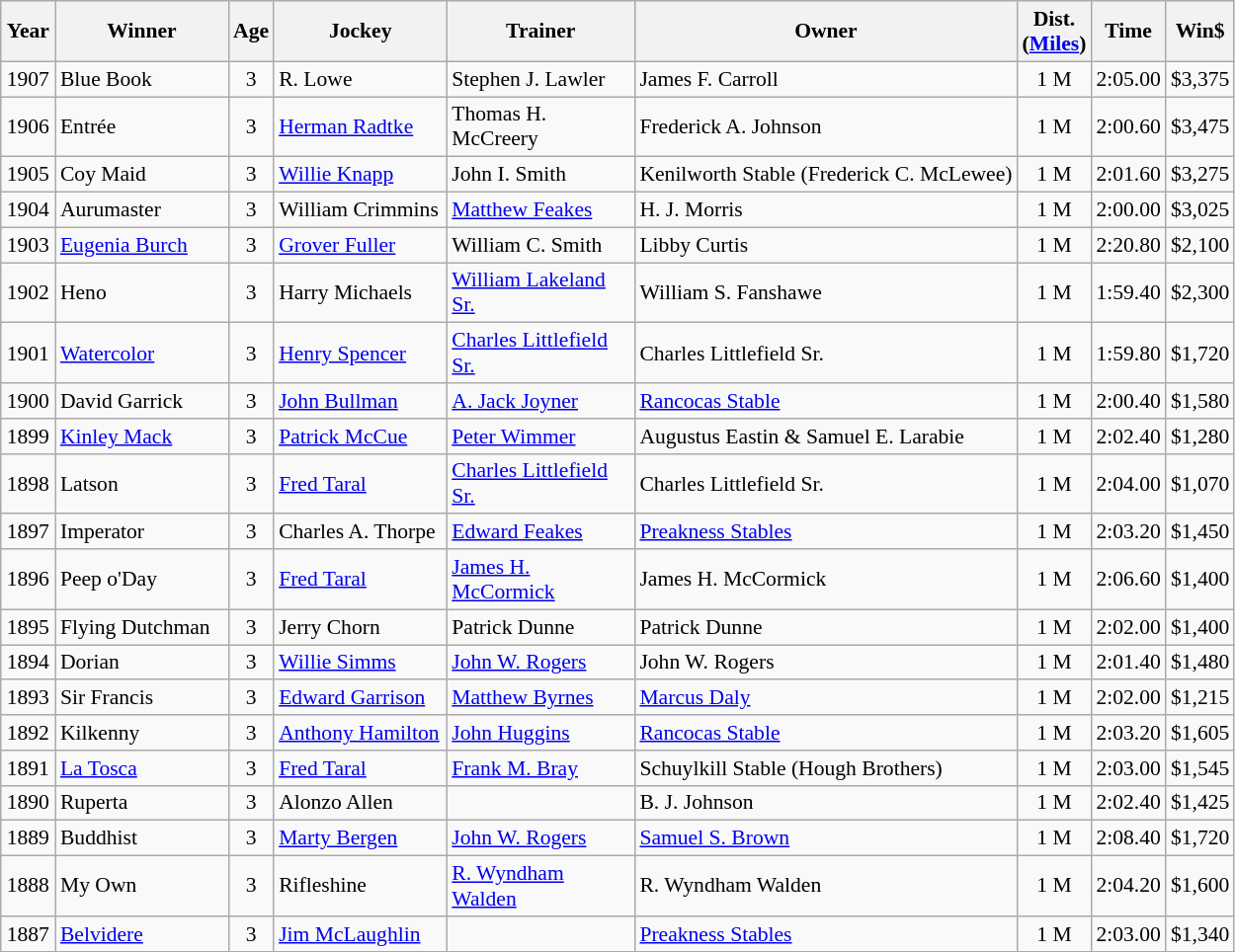<table class="wikitable sortable" style="font-size:90%">
<tr>
<th style="width:30px">Year<br></th>
<th style="width:110px">Winner<br></th>
<th style="width:20px">Age<br></th>
<th style="width:110px">Jockey<br></th>
<th style="width:120px">Trainer<br></th>
<th>Owner<br></th>
<th style="width:25px">Dist.<br> <span>(<a href='#'>Miles</a>)</span></th>
<th style="width:25px">Time<br></th>
<th style="width:25px">Win$</th>
</tr>
<tr>
<td align=center>1907</td>
<td>Blue Book</td>
<td align=center>3</td>
<td>R. Lowe</td>
<td>Stephen J. Lawler</td>
<td>James F. Carroll</td>
<td align=center>1<span> M</span></td>
<td align=center>2:05.00</td>
<td align=center>$3,375</td>
</tr>
<tr>
<td align=center>1906</td>
<td>Entrée</td>
<td align=center>3</td>
<td><a href='#'>Herman Radtke</a></td>
<td>Thomas H. McCreery</td>
<td>Frederick A. Johnson</td>
<td align=center>1<span> M</span></td>
<td align=center>2:00.60</td>
<td align=center>$3,475</td>
</tr>
<tr>
<td align=center>1905</td>
<td>Coy Maid</td>
<td align=center>3</td>
<td><a href='#'>Willie Knapp</a></td>
<td>John I. Smith</td>
<td>Kenilworth Stable (Frederick C. McLewee)</td>
<td align=center>1<span> M</span></td>
<td align=center>2:01.60</td>
<td align=center>$3,275</td>
</tr>
<tr>
<td align=center>1904</td>
<td>Aurumaster</td>
<td align=center>3</td>
<td>William Crimmins</td>
<td><a href='#'>Matthew Feakes</a></td>
<td>H. J. Morris</td>
<td align=center>1<span> M</span></td>
<td align=center>2:00.00</td>
<td align=center>$3,025</td>
</tr>
<tr>
<td align=center>1903</td>
<td><a href='#'>Eugenia Burch</a></td>
<td align=center>3</td>
<td><a href='#'>Grover Fuller</a></td>
<td>William C. Smith</td>
<td>Libby Curtis</td>
<td align=center>1<span> M</span></td>
<td align=center>2:20.80</td>
<td align=center>$2,100</td>
</tr>
<tr>
<td align=center>1902</td>
<td>Heno</td>
<td align=center>3</td>
<td>Harry Michaels</td>
<td><a href='#'>William Lakeland Sr.</a></td>
<td>William S. Fanshawe</td>
<td align=center>1<span> M</span></td>
<td align=center>1:59.40</td>
<td align=center>$2,300</td>
</tr>
<tr>
<td align=center>1901</td>
<td><a href='#'>Watercolor</a></td>
<td align=center>3</td>
<td><a href='#'>Henry Spencer</a></td>
<td><a href='#'>Charles Littlefield Sr.</a></td>
<td>Charles Littlefield Sr.</td>
<td align=center>1<span> M</span></td>
<td align=center>1:59.80</td>
<td align=center>$1,720</td>
</tr>
<tr>
<td align=center>1900</td>
<td>David Garrick</td>
<td align=center>3</td>
<td><a href='#'>John Bullman</a></td>
<td><a href='#'>A. Jack Joyner</a></td>
<td><a href='#'>Rancocas Stable</a></td>
<td align=center>1<span> M</span></td>
<td align=center>2:00.40</td>
<td align=center>$1,580</td>
</tr>
<tr>
<td align=center>1899</td>
<td><a href='#'>Kinley Mack</a></td>
<td align=center>3</td>
<td><a href='#'>Patrick McCue</a></td>
<td><a href='#'>Peter Wimmer</a></td>
<td>Augustus Eastin & Samuel E. Larabie</td>
<td align=center>1<span> M</span></td>
<td align=center>2:02.40</td>
<td align=center>$1,280</td>
</tr>
<tr>
<td align=center>1898</td>
<td>Latson</td>
<td align=center>3</td>
<td><a href='#'>Fred Taral</a></td>
<td><a href='#'>Charles Littlefield Sr.</a></td>
<td>Charles Littlefield Sr.</td>
<td align=center>1<span> M</span></td>
<td align=center>2:04.00</td>
<td align=center>$1,070</td>
</tr>
<tr>
<td align=center>1897</td>
<td>Imperator</td>
<td align=center>3</td>
<td>Charles A. Thorpe</td>
<td><a href='#'>Edward Feakes</a></td>
<td><a href='#'>Preakness Stables</a></td>
<td align=center>1<span> M</span></td>
<td align=center>2:03.20</td>
<td align=center>$1,450</td>
</tr>
<tr>
<td align=center>1896</td>
<td>Peep o'Day</td>
<td align=center>3</td>
<td><a href='#'>Fred Taral</a></td>
<td><a href='#'>James H. McCormick</a></td>
<td>James H. McCormick</td>
<td align=center>1<span> M</span></td>
<td align=center>2:06.60</td>
<td align=center>$1,400</td>
</tr>
<tr>
<td align=center>1895</td>
<td>Flying Dutchman</td>
<td align=center>3</td>
<td>Jerry Chorn</td>
<td>Patrick Dunne</td>
<td>Patrick Dunne</td>
<td align=center>1<span> M</span></td>
<td align=center>2:02.00</td>
<td align=center>$1,400</td>
</tr>
<tr>
<td align=center>1894</td>
<td>Dorian</td>
<td align=center>3</td>
<td><a href='#'>Willie Simms</a></td>
<td><a href='#'>John W. Rogers</a></td>
<td>John W. Rogers</td>
<td align=center>1<span> M</span></td>
<td align=center>2:01.40</td>
<td align=center>$1,480</td>
</tr>
<tr>
<td align=center>1893</td>
<td>Sir Francis</td>
<td align=center>3</td>
<td><a href='#'>Edward Garrison</a></td>
<td><a href='#'>Matthew Byrnes</a></td>
<td><a href='#'>Marcus Daly</a></td>
<td align=center>1<span> M</span></td>
<td align=center>2:02.00</td>
<td align=center>$1,215</td>
</tr>
<tr>
<td align=center>1892</td>
<td>Kilkenny</td>
<td align=center>3</td>
<td><a href='#'>Anthony Hamilton</a></td>
<td><a href='#'>John Huggins</a></td>
<td><a href='#'>Rancocas Stable</a></td>
<td align=center>1<span> M</span></td>
<td align=center>2:03.20</td>
<td align=center>$1,605</td>
</tr>
<tr>
<td align=center>1891</td>
<td><a href='#'>La Tosca</a></td>
<td align=center>3</td>
<td><a href='#'>Fred Taral</a></td>
<td><a href='#'>Frank M. Bray</a></td>
<td>Schuylkill Stable (Hough Brothers)</td>
<td align=center>1<span> M</span></td>
<td align=center>2:03.00</td>
<td align=center>$1,545</td>
</tr>
<tr>
<td align=center>1890</td>
<td>Ruperta</td>
<td align=center>3</td>
<td>Alonzo Allen</td>
<td></td>
<td>B. J. Johnson</td>
<td align=center>1<span> M</span></td>
<td align=center>2:02.40</td>
<td align=center>$1,425</td>
</tr>
<tr>
<td align=center>1889</td>
<td>Buddhist</td>
<td align=center>3</td>
<td><a href='#'>Marty Bergen</a></td>
<td><a href='#'>John W. Rogers</a></td>
<td><a href='#'>Samuel S. Brown</a></td>
<td align=center>1<span> M</span></td>
<td align=center>2:08.40</td>
<td align=center>$1,720</td>
</tr>
<tr>
<td align=center>1888</td>
<td>My Own</td>
<td align=center>3</td>
<td>Rifleshine</td>
<td><a href='#'>R. Wyndham Walden</a></td>
<td>R. Wyndham Walden</td>
<td align=center>1<span> M</span></td>
<td align=center>2:04.20</td>
<td align=center>$1,600</td>
</tr>
<tr>
<td align=center>1887</td>
<td><a href='#'>Belvidere</a></td>
<td align=center>3</td>
<td><a href='#'>Jim McLaughlin</a></td>
<td></td>
<td><a href='#'>Preakness Stables</a></td>
<td align=center>1<span> M</span></td>
<td align=center>2:03.00</td>
<td align=center>$1,340</td>
</tr>
<tr>
</tr>
</table>
